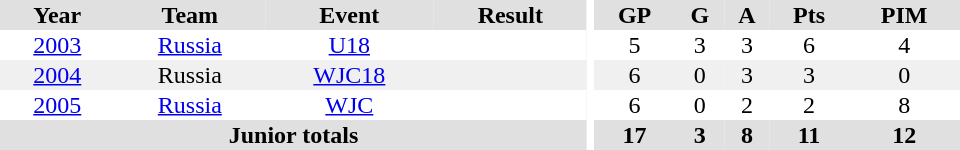<table border="0" cellpadding="1" cellspacing="0" ID="Table3" style="text-align:center; width:40em">
<tr ALIGN="center" bgcolor="#e0e0e0">
<th>Year</th>
<th>Team</th>
<th>Event</th>
<th>Result</th>
<th rowspan="99" bgcolor="#ffffff"></th>
<th>GP</th>
<th>G</th>
<th>A</th>
<th>Pts</th>
<th>PIM</th>
</tr>
<tr>
<td><a href='#'>2003</a></td>
<td><a href='#'>Russia</a></td>
<td><a href='#'>U18</a></td>
<td></td>
<td>5</td>
<td>3</td>
<td>3</td>
<td>6</td>
<td>4</td>
</tr>
<tr bgcolor="#f0f0f0">
<td><a href='#'>2004</a></td>
<td>Russia</td>
<td><a href='#'>WJC18</a></td>
<td></td>
<td>6</td>
<td>0</td>
<td>3</td>
<td>3</td>
<td>0</td>
</tr>
<tr>
<td><a href='#'>2005</a></td>
<td><a href='#'>Russia</a></td>
<td><a href='#'>WJC</a></td>
<td></td>
<td>6</td>
<td>0</td>
<td>2</td>
<td>2</td>
<td>8</td>
</tr>
<tr bgcolor="#e0e0e0">
<th colspan="4">Junior totals</th>
<th>17</th>
<th>3</th>
<th>8</th>
<th>11</th>
<th>12</th>
</tr>
</table>
